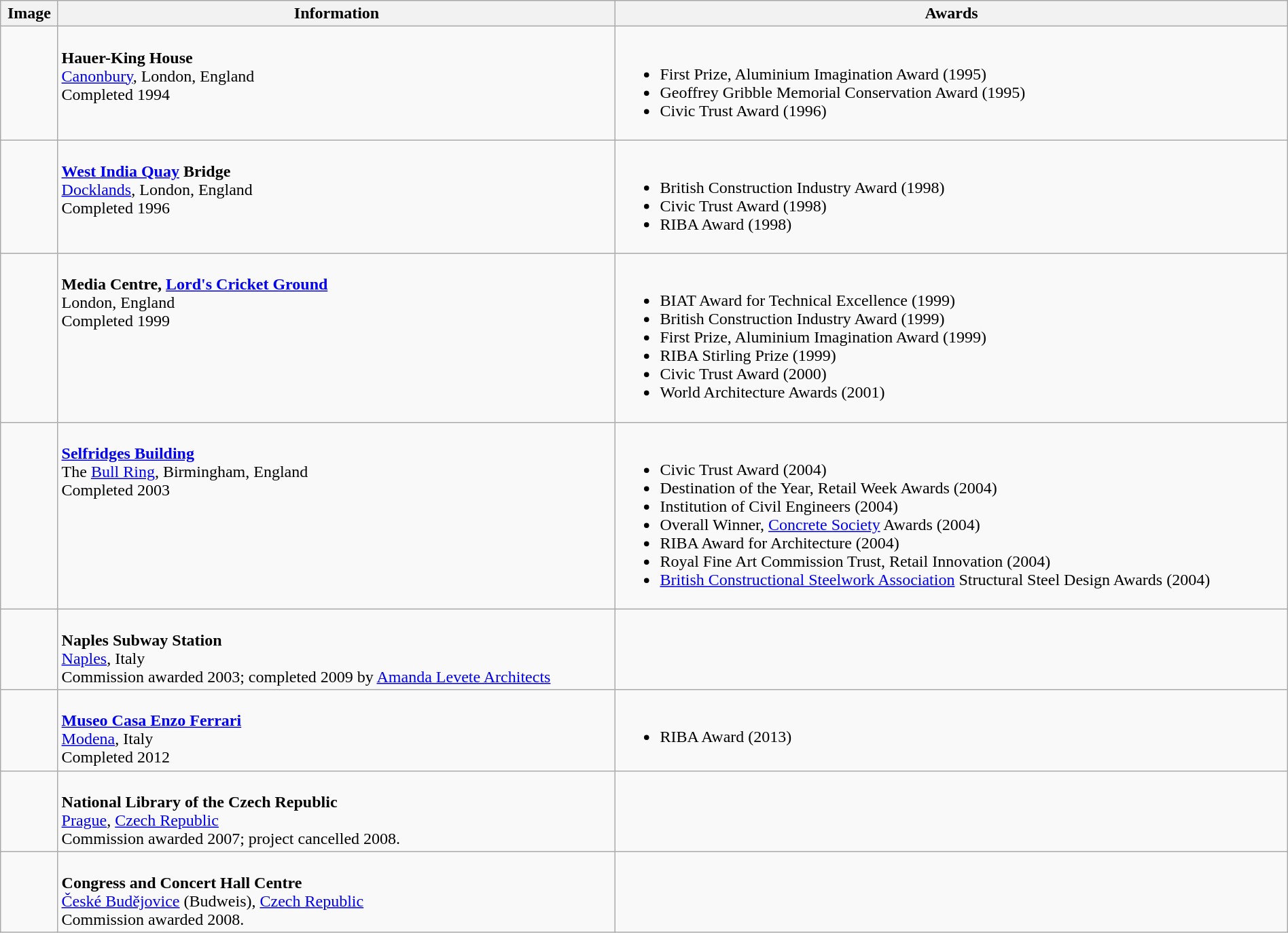<table class="wikitable" style="width:100%;">
<tr>
<th>Image</th>
<th>Information</th>
<th>Awards</th>
</tr>
<tr valign=top>
<td align=center></td>
<td><br><strong>Hauer-King House</strong><br>
<a href='#'>Canonbury</a>, London, England<br>
Completed 1994</td>
<td><br><ul><li>First Prize, Aluminium Imagination Award (1995)</li><li>Geoffrey Gribble Memorial Conservation Award (1995)</li><li>Civic Trust Award (1996)</li></ul></td>
</tr>
<tr valign=top>
<td align=center></td>
<td><br><strong><a href='#'>West India Quay</a> Bridge</strong><br>
<a href='#'>Docklands</a>, London, England<br>
Completed 1996</td>
<td><br><ul><li>British Construction Industry Award (1998)</li><li>Civic Trust Award (1998)</li><li>RIBA Award (1998)</li></ul></td>
</tr>
<tr valign=top>
<td align=center></td>
<td><br><strong>Media Centre, <a href='#'>Lord's Cricket Ground</a></strong><br>
London, England<br>
Completed 1999</td>
<td><br><ul><li>BIAT Award for Technical Excellence (1999)</li><li>British Construction Industry Award (1999)</li><li>First Prize, Aluminium Imagination Award (1999)</li><li>RIBA Stirling Prize (1999)</li><li>Civic Trust Award (2000)</li><li>World Architecture Awards (2001)</li></ul></td>
</tr>
<tr valign=top>
<td align=center></td>
<td><br><strong><a href='#'>Selfridges Building</a></strong><br>
The <a href='#'>Bull Ring</a>, Birmingham, England<br>
Completed 2003</td>
<td><br><ul><li>Civic Trust Award (2004)</li><li>Destination of the Year, Retail Week Awards (2004)</li><li>Institution of Civil Engineers (2004)</li><li>Overall Winner, <a href='#'>Concrete Society</a> Awards (2004)</li><li>RIBA Award for Architecture (2004)</li><li>Royal Fine Art Commission Trust, Retail Innovation (2004)</li><li><a href='#'>British Constructional Steelwork Association</a> Structural Steel Design Awards (2004)</li></ul></td>
</tr>
<tr valign=top>
<td></td>
<td><br><strong>Naples Subway Station</strong><br>
<a href='#'>Naples</a>, Italy<br>
Commission awarded 2003; completed 2009 by <a href='#'>Amanda Levete Architects</a></td>
<td></td>
</tr>
<tr valign=top>
<td align=center></td>
<td><br><strong><a href='#'>Museo Casa Enzo Ferrari</a></strong><br>
<a href='#'>Modena</a>, Italy<br>
Completed 2012</td>
<td><br><ul><li>RIBA Award (2013)</li></ul></td>
</tr>
<tr valign=top>
<td align=center></td>
<td><br><strong>National Library of the Czech Republic</strong><br>
<a href='#'>Prague</a>, <a href='#'>Czech Republic</a><br>
Commission awarded 2007; project cancelled 2008.</td>
<td></td>
</tr>
<tr valign=top>
<td></td>
<td><br><strong>Congress and Concert Hall Centre</strong><br>
<a href='#'>České Budějovice</a> (Budweis), <a href='#'>Czech Republic</a><br>
Commission awarded 2008.</td>
<td></td>
</tr>
</table>
